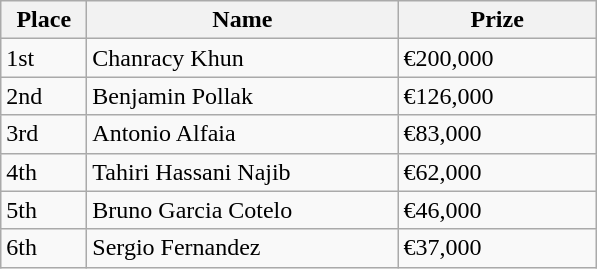<table class="wikitable">
<tr>
<th style="width:50px;">Place</th>
<th style="width:200px;">Name</th>
<th style="width:125px;">Prize</th>
</tr>
<tr>
<td>1st</td>
<td> Chanracy Khun</td>
<td>€200,000</td>
</tr>
<tr>
<td>2nd</td>
<td> Benjamin Pollak</td>
<td>€126,000</td>
</tr>
<tr>
<td>3rd</td>
<td> Antonio Alfaia</td>
<td>€83,000</td>
</tr>
<tr>
<td>4th</td>
<td> Tahiri Hassani Najib</td>
<td>€62,000</td>
</tr>
<tr>
<td>5th</td>
<td> Bruno Garcia Cotelo</td>
<td>€46,000</td>
</tr>
<tr>
<td>6th</td>
<td> Sergio Fernandez</td>
<td>€37,000</td>
</tr>
</table>
